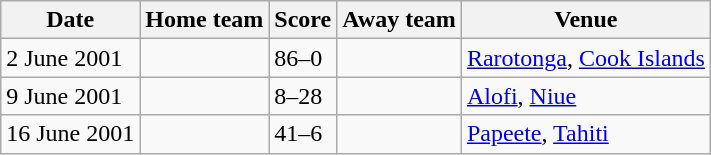<table class="wikitable">
<tr>
<th>Date</th>
<th>Home team</th>
<th>Score</th>
<th>Away team</th>
<th>Venue</th>
</tr>
<tr>
<td>2 June 2001</td>
<td></td>
<td>86–0</td>
<td></td>
<td><a href='#'>Rarotonga</a>, <a href='#'>Cook Islands</a></td>
</tr>
<tr>
<td>9 June 2001</td>
<td></td>
<td>8–28</td>
<td></td>
<td><a href='#'>Alofi</a>, <a href='#'>Niue</a></td>
</tr>
<tr>
<td>16 June 2001</td>
<td></td>
<td>41–6</td>
<td></td>
<td><a href='#'>Papeete</a>, <a href='#'>Tahiti</a></td>
</tr>
</table>
